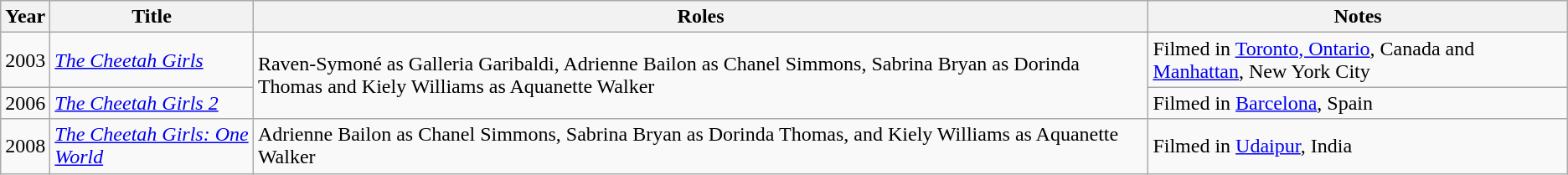<table class="wikitable">
<tr>
<th>Year</th>
<th>Title</th>
<th>Roles</th>
<th>Notes</th>
</tr>
<tr>
<td>2003</td>
<td><em><a href='#'>The Cheetah Girls</a></em></td>
<td rowspan=2>Raven-Symoné as Galleria Garibaldi, Adrienne Bailon as Chanel Simmons, Sabrina Bryan as Dorinda Thomas and Kiely Williams as Aquanette Walker</td>
<td>Filmed in <a href='#'>Toronto, Ontario</a>, Canada and <a href='#'>Manhattan</a>, New York City</td>
</tr>
<tr>
<td>2006</td>
<td><em><a href='#'>The Cheetah Girls 2</a></em></td>
<td>Filmed in <a href='#'>Barcelona</a>, Spain</td>
</tr>
<tr>
<td>2008</td>
<td><em><a href='#'>The Cheetah Girls: One World</a></em></td>
<td>Adrienne Bailon as Chanel Simmons, Sabrina Bryan as Dorinda Thomas, and Kiely Williams as Aquanette Walker</td>
<td>Filmed in <a href='#'>Udaipur</a>, India</td>
</tr>
</table>
